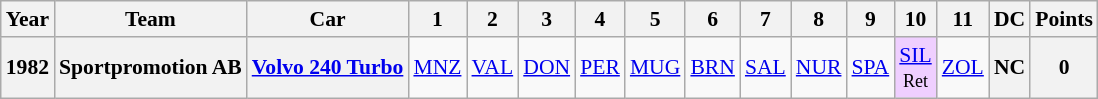<table class="wikitable" style="text-align:center; font-size:90%">
<tr>
<th>Year</th>
<th>Team</th>
<th>Car</th>
<th>1</th>
<th>2</th>
<th>3</th>
<th>4</th>
<th>5</th>
<th>6</th>
<th>7</th>
<th>8</th>
<th>9</th>
<th>10</th>
<th>11</th>
<th>DC</th>
<th>Points</th>
</tr>
<tr>
<th>1982</th>
<th> Sportpromotion AB</th>
<th><a href='#'>Volvo 240 Turbo</a></th>
<td><a href='#'>MNZ</a></td>
<td><a href='#'>VAL</a></td>
<td><a href='#'>DON</a></td>
<td><a href='#'>PER</a></td>
<td><a href='#'>MUG</a></td>
<td><a href='#'>BRN</a></td>
<td><a href='#'>SAL</a></td>
<td><a href='#'>NUR</a></td>
<td><a href='#'>SPA</a></td>
<td style="background:#EFCFFF;"><a href='#'>SIL</a><br><small>Ret</small></td>
<td><a href='#'>ZOL</a></td>
<th>NC</th>
<th>0</th>
</tr>
</table>
